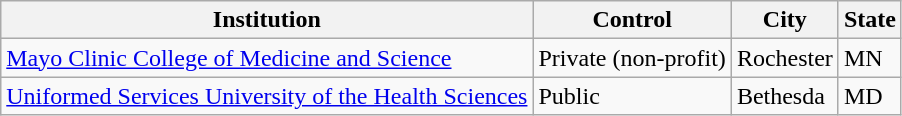<table class="wikitable sortable">
<tr>
<th>Institution</th>
<th>Control</th>
<th>City</th>
<th>State</th>
</tr>
<tr>
<td><a href='#'>Mayo Clinic College of Medicine and Science</a></td>
<td>Private (non-profit)</td>
<td>Rochester</td>
<td>MN</td>
</tr>
<tr>
<td><a href='#'>Uniformed Services University of the Health Sciences</a></td>
<td>Public</td>
<td>Bethesda</td>
<td>MD</td>
</tr>
</table>
